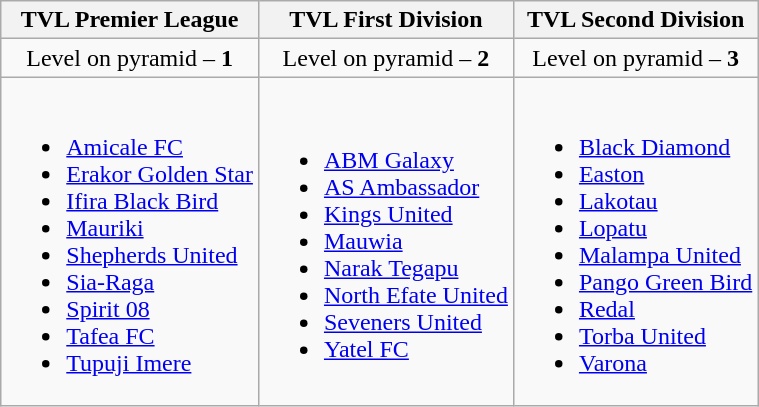<table class="wikitable">
<tr>
<th>TVL Premier League</th>
<th>TVL First Division</th>
<th>TVL Second Division</th>
</tr>
<tr>
<td style="text-align:center;">Level on pyramid – <strong>1</strong></td>
<td style="text-align:center;">Level on pyramid – <strong>2</strong></td>
<td style="text-align:center;">Level on pyramid – <strong>3</strong></td>
</tr>
<tr>
<td><br><ul><li><a href='#'>Amicale FC</a></li><li><a href='#'>Erakor Golden Star</a></li><li><a href='#'>Ifira Black Bird</a></li><li><a href='#'>Mauriki</a></li><li><a href='#'>Shepherds United</a></li><li><a href='#'>Sia-Raga</a></li><li><a href='#'>Spirit 08</a></li><li><a href='#'>Tafea FC</a></li><li><a href='#'>Tupuji Imere</a></li></ul></td>
<td><br><ul><li><a href='#'>ABM Galaxy</a></li><li><a href='#'>AS Ambassador</a></li><li><a href='#'>Kings United</a></li><li><a href='#'>Mauwia</a></li><li><a href='#'>Narak Tegapu</a></li><li><a href='#'>North Efate United</a></li><li><a href='#'>Seveners United</a></li><li><a href='#'>Yatel FC</a></li></ul></td>
<td><br><ul><li><a href='#'>Black Diamond</a></li><li><a href='#'>Easton</a></li><li><a href='#'>Lakotau</a></li><li><a href='#'>Lopatu</a></li><li><a href='#'>Malampa United</a></li><li><a href='#'>Pango Green Bird</a></li><li><a href='#'>Redal</a></li><li><a href='#'>Torba United</a></li><li><a href='#'>Varona</a></li></ul></td>
</tr>
</table>
